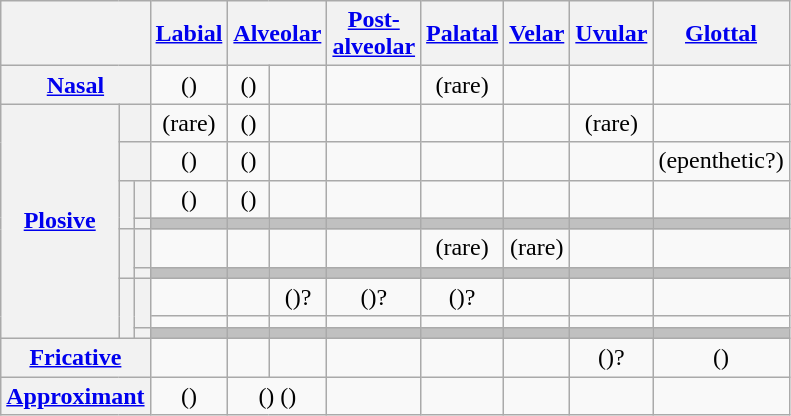<table class="wikitable" style="text-align:center;">
<tr>
<th colspan="3"></th>
<th><a href='#'>Labial</a></th>
<th colspan="2"><a href='#'>Alveolar</a></th>
<th><a href='#'>Post-<br>alveolar</a></th>
<th><a href='#'>Palatal</a></th>
<th><a href='#'>Velar</a></th>
<th><a href='#'>Uvular</a></th>
<th><a href='#'>Glottal</a></th>
</tr>
<tr>
<th colspan="3"><a href='#'>Nasal</a></th>
<td>()</td>
<td>()</td>
<td></td>
<td></td>
<td> (rare)</td>
<td></td>
<td></td>
<td></td>
</tr>
<tr>
<th rowspan="9"><a href='#'>Plosive</a></th>
<th colspan="2"></th>
<td> (rare)</td>
<td>()</td>
<td></td>
<td></td>
<td></td>
<td></td>
<td> (rare)</td>
<td></td>
</tr>
<tr>
<th colspan="2"></th>
<td>()</td>
<td>()</td>
<td></td>
<td></td>
<td></td>
<td></td>
<td></td>
<td> (epenthetic?)</td>
</tr>
<tr>
<th rowspan="2"></th>
<th></th>
<td>()</td>
<td>()</td>
<td></td>
<td></td>
<td></td>
<td></td>
<td></td>
<td></td>
</tr>
<tr bgcolor=silver>
<th></th>
<td></td>
<td></td>
<td></td>
<td></td>
<td></td>
<td></td>
<td></td>
<td></td>
</tr>
<tr>
<th rowspan="2"></th>
<th></th>
<td></td>
<td></td>
<td></td>
<td></td>
<td> (rare)</td>
<td> (rare)</td>
<td></td>
<td></td>
</tr>
<tr bgcolor=silver>
<th></th>
<td></td>
<td></td>
<td></td>
<td></td>
<td></td>
<td></td>
<td></td>
<td></td>
</tr>
<tr>
<th rowspan="3"></th>
<th rowspan="2"></th>
<td></td>
<td></td>
<td>()?</td>
<td>()?</td>
<td>()?</td>
<td></td>
<td></td>
<td></td>
</tr>
<tr>
<td></td>
<td></td>
<td></td>
<td></td>
<td></td>
<td></td>
<td></td>
<td></td>
</tr>
<tr bgcolor=silver>
<th></th>
<td></td>
<td></td>
<td></td>
<td></td>
<td></td>
<td></td>
<td></td>
<td></td>
</tr>
<tr>
<th colspan="3"><a href='#'>Fricative</a></th>
<td></td>
<td></td>
<td></td>
<td></td>
<td></td>
<td></td>
<td>()?</td>
<td>()</td>
</tr>
<tr>
<th colspan="3"><a href='#'>Approximant</a></th>
<td>()</td>
<td colspan="2">() ()</td>
<td></td>
<td></td>
<td></td>
<td></td>
<td></td>
</tr>
</table>
